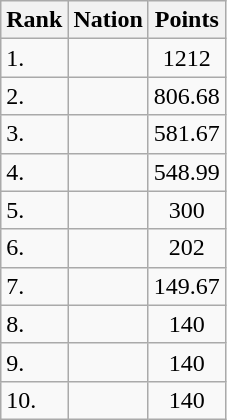<table class="wikitable sortable">
<tr>
<th>Rank</th>
<th>Nation</th>
<th>Points</th>
</tr>
<tr>
<td>1.</td>
<td></td>
<td align=center>1212</td>
</tr>
<tr>
<td>2.</td>
<td></td>
<td align=center>806.68</td>
</tr>
<tr>
<td>3.</td>
<td></td>
<td align=center>581.67</td>
</tr>
<tr>
<td>4.</td>
<td></td>
<td align=center>548.99</td>
</tr>
<tr>
<td>5.</td>
<td></td>
<td align=center>300</td>
</tr>
<tr>
<td>6.</td>
<td></td>
<td align=center>202</td>
</tr>
<tr>
<td>7.</td>
<td></td>
<td align=center>149.67</td>
</tr>
<tr>
<td>8.</td>
<td></td>
<td align=center>140</td>
</tr>
<tr>
<td>9.</td>
<td></td>
<td align=center>140</td>
</tr>
<tr>
<td>10.</td>
<td></td>
<td align=center>140</td>
</tr>
</table>
